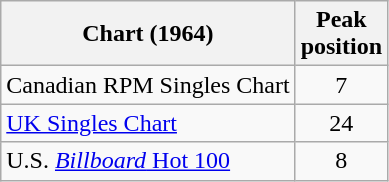<table class="wikitable">
<tr>
<th>Chart (1964)</th>
<th>Peak<br>position</th>
</tr>
<tr>
<td align="left">Canadian RPM Singles Chart</td>
<td style="text-align:center;">7</td>
</tr>
<tr>
<td align="left"><a href='#'>UK Singles Chart</a></td>
<td style="text-align:center;">24</td>
</tr>
<tr>
<td align="left">U.S. <a href='#'><em>Billboard</em> Hot 100</a></td>
<td style="text-align:center;">8</td>
</tr>
</table>
